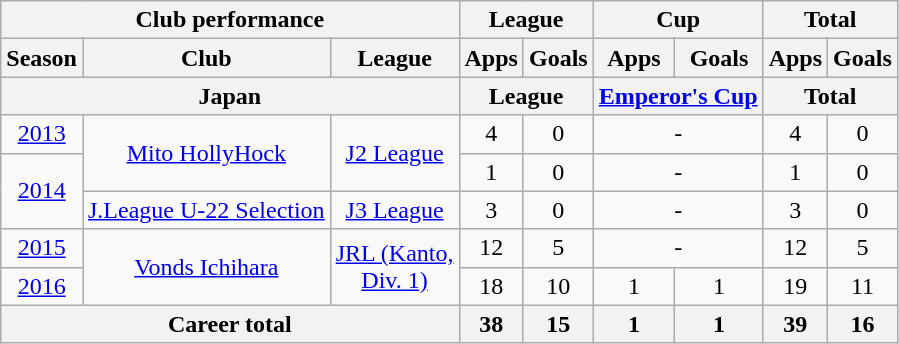<table class="wikitable" style="text-align:center">
<tr>
<th colspan="3">Club performance</th>
<th colspan="2">League</th>
<th colspan="2">Cup</th>
<th colspan="2">Total</th>
</tr>
<tr>
<th>Season</th>
<th>Club</th>
<th>League</th>
<th>Apps</th>
<th>Goals</th>
<th>Apps</th>
<th>Goals</th>
<th>Apps</th>
<th>Goals</th>
</tr>
<tr>
<th colspan="3">Japan</th>
<th colspan="2">League</th>
<th colspan="2"><a href='#'>Emperor's Cup</a></th>
<th colspan="2">Total</th>
</tr>
<tr>
<td><a href='#'>2013</a></td>
<td rowspan="2"><a href='#'>Mito HollyHock</a></td>
<td rowspan="2"><a href='#'>J2 League</a></td>
<td>4</td>
<td>0</td>
<td colspan="2">-</td>
<td>4</td>
<td>0</td>
</tr>
<tr>
<td rowspan="2"><a href='#'>2014</a></td>
<td>1</td>
<td>0</td>
<td colspan="2">-</td>
<td>1</td>
<td>0</td>
</tr>
<tr>
<td><a href='#'>J.League U-22 Selection</a></td>
<td><a href='#'>J3 League</a></td>
<td>3</td>
<td>0</td>
<td colspan="2">-</td>
<td>3</td>
<td>0</td>
</tr>
<tr>
<td><a href='#'>2015</a></td>
<td rowspan="2"><a href='#'>Vonds Ichihara</a></td>
<td rowspan="2"><a href='#'>JRL (Kanto,<br>Div. 1)</a></td>
<td>12</td>
<td>5</td>
<td colspan="2">-</td>
<td>12</td>
<td>5</td>
</tr>
<tr>
<td><a href='#'>2016</a></td>
<td>18</td>
<td>10</td>
<td>1</td>
<td>1</td>
<td>19</td>
<td>11</td>
</tr>
<tr>
<th colspan=3>Career total</th>
<th>38</th>
<th>15</th>
<th>1</th>
<th>1</th>
<th>39</th>
<th>16</th>
</tr>
</table>
